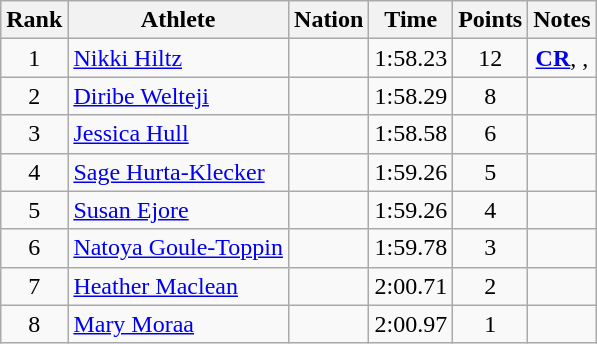<table class="wikitable mw-datatable sortable" style="text-align:center;">
<tr>
<th scope="col" style="width: 10px;">Rank</th>
<th scope="col">Athlete</th>
<th scope="col">Nation</th>
<th scope="col">Time</th>
<th scope="col">Points</th>
<th scope="col">Notes</th>
</tr>
<tr>
<td>1</td>
<td align="left"><a href='#'>Nikki Hiltz</a> </td>
<td align="left"></td>
<td>1:58.23</td>
<td>12</td>
<td><strong><a href='#'>CR</a></strong>, , </td>
</tr>
<tr>
<td>2</td>
<td align="left"><a href='#'>Diribe Welteji</a> </td>
<td align="left"></td>
<td>1:58.29</td>
<td>8</td>
<td></td>
</tr>
<tr>
<td>3</td>
<td align="left"><a href='#'>Jessica Hull</a> </td>
<td align="left"></td>
<td>1:58.58</td>
<td>6</td>
<td></td>
</tr>
<tr>
<td>4</td>
<td align="left"><a href='#'>Sage Hurta-Klecker</a> </td>
<td align="left"></td>
<td>1:59.26</td>
<td>5</td>
<td></td>
</tr>
<tr>
<td>5</td>
<td align="left"><a href='#'>Susan Ejore</a> </td>
<td align="left"></td>
<td>1:59.26</td>
<td>4</td>
<td></td>
</tr>
<tr>
<td>6</td>
<td align=left><a href='#'>Natoya Goule-Toppin</a> </td>
<td align=left></td>
<td>1:59.78</td>
<td>3</td>
<td></td>
</tr>
<tr>
<td>7</td>
<td align="left"><a href='#'>Heather Maclean</a> </td>
<td align="left"></td>
<td>2:00.71</td>
<td>2</td>
<td></td>
</tr>
<tr>
<td>8</td>
<td align="left"><a href='#'>Mary Moraa</a> </td>
<td align="left"></td>
<td>2:00.97</td>
<td>1</td>
<td></td>
</tr>
</table>
